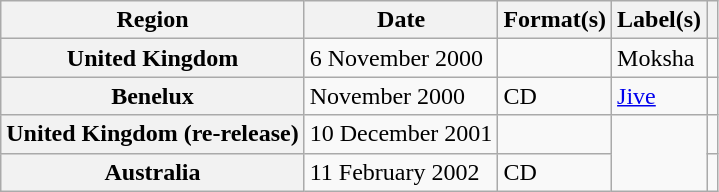<table class="wikitable plainrowheaders">
<tr>
<th scope="col">Region</th>
<th scope="col">Date</th>
<th scope="col">Format(s)</th>
<th scope="col">Label(s)</th>
<th scope="col"></th>
</tr>
<tr>
<th scope="row">United Kingdom</th>
<td>6 November 2000</td>
<td></td>
<td>Moksha</td>
<td></td>
</tr>
<tr>
<th scope="row">Benelux</th>
<td>November 2000</td>
<td>CD</td>
<td><a href='#'>Jive</a></td>
<td></td>
</tr>
<tr>
<th scope="row">United Kingdom (re-release)</th>
<td>10 December 2001</td>
<td></td>
<td rowspan="2"></td>
<td></td>
</tr>
<tr>
<th scope="row">Australia</th>
<td>11 February 2002</td>
<td>CD</td>
<td></td>
</tr>
</table>
